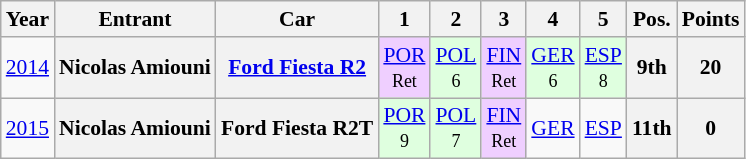<table class="wikitable" style="text-align:center; font-size:90%;">
<tr>
<th>Year</th>
<th>Entrant</th>
<th>Car</th>
<th>1</th>
<th>2</th>
<th>3</th>
<th>4</th>
<th>5</th>
<th>Pos.</th>
<th>Points</th>
</tr>
<tr>
<td><a href='#'>2014</a></td>
<th>Nicolas Amiouni</th>
<th><a href='#'>Ford Fiesta R2</a></th>
<td style="background:#EFCFFF;"><a href='#'>POR</a><br><small>Ret</small></td>
<td style="background:#dfffdf;"><a href='#'>POL</a><br><small>6</small></td>
<td style="background:#EFCFFF;"><a href='#'>FIN</a><br><small>Ret</small></td>
<td style="background:#dfffdf;"><a href='#'>GER</a><br><small>6</small></td>
<td style="background:#dfffdf;"><a href='#'>ESP</a><br><small>8</small></td>
<th>9th</th>
<th>20</th>
</tr>
<tr>
<td><a href='#'>2015</a></td>
<th>Nicolas Amiouni</th>
<th>Ford Fiesta R2T</th>
<td style="background:#dfffdf;"><a href='#'>POR</a><br><small>9</small></td>
<td style="background:#dfffdf;"><a href='#'>POL</a><br><small>7</small></td>
<td style="background:#EFCFFF;"><a href='#'>FIN</a><br><small>Ret</small></td>
<td><a href='#'>GER</a></td>
<td><a href='#'>ESP</a></td>
<th>11th</th>
<th>0</th>
</tr>
</table>
